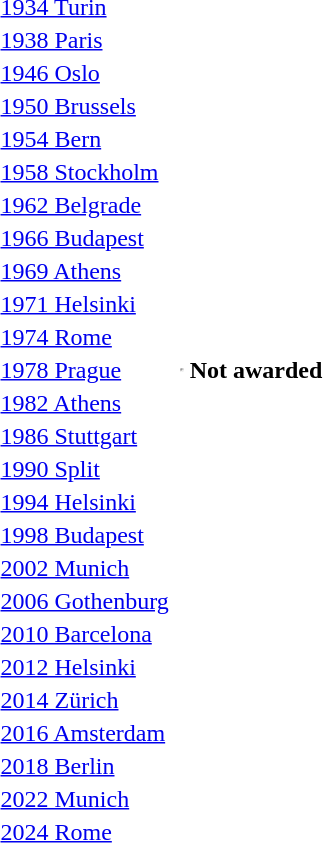<table>
<tr>
<td><a href='#'>1934 Turin</a><br></td>
<td></td>
<td></td>
<td></td>
</tr>
<tr>
<td><a href='#'>1938 Paris</a><br></td>
<td></td>
<td></td>
<td></td>
</tr>
<tr>
<td><a href='#'>1946 Oslo</a><br></td>
<td></td>
<td></td>
<td></td>
</tr>
<tr>
<td><a href='#'>1950 Brussels</a><br></td>
<td></td>
<td></td>
<td></td>
</tr>
<tr>
<td><a href='#'>1954 Bern</a><br></td>
<td></td>
<td></td>
<td></td>
</tr>
<tr>
<td><a href='#'>1958 Stockholm</a><br></td>
<td></td>
<td></td>
<td></td>
</tr>
<tr>
<td><a href='#'>1962 Belgrade</a><br></td>
<td></td>
<td></td>
<td></td>
</tr>
<tr>
<td><a href='#'>1966 Budapest</a><br></td>
<td></td>
<td></td>
<td></td>
</tr>
<tr>
<td><a href='#'>1969 Athens</a><br></td>
<td></td>
<td></td>
<td></td>
</tr>
<tr>
<td><a href='#'>1971 Helsinki</a><br></td>
<td></td>
<td></td>
<td></td>
</tr>
<tr>
<td><a href='#'>1974 Rome</a><br></td>
<td></td>
<td></td>
<td></td>
</tr>
<tr>
<td><a href='#'>1978 Prague</a><br></td>
<td></td>
<td><hr></td>
<th>Not awarded</th>
</tr>
<tr>
<td><a href='#'>1982 Athens</a><br></td>
<td></td>
<td></td>
<td></td>
</tr>
<tr>
<td><a href='#'>1986 Stuttgart</a><br></td>
<td></td>
<td></td>
<td></td>
</tr>
<tr>
<td><a href='#'>1990 Split</a><br></td>
<td></td>
<td></td>
<td></td>
</tr>
<tr>
<td><a href='#'>1994 Helsinki</a><br></td>
<td></td>
<td></td>
<td></td>
</tr>
<tr>
<td><a href='#'>1998 Budapest</a><br></td>
<td></td>
<td></td>
<td></td>
</tr>
<tr>
<td><a href='#'>2002 Munich</a><br></td>
<td></td>
<td></td>
<td></td>
</tr>
<tr>
<td><a href='#'>2006 Gothenburg</a><br></td>
<td></td>
<td></td>
<td></td>
</tr>
<tr>
<td><a href='#'>2010 Barcelona</a><br></td>
<td></td>
<td></td>
<td></td>
</tr>
<tr>
<td><a href='#'>2012 Helsinki</a><br></td>
<td></td>
<td></td>
<td></td>
</tr>
<tr>
<td><a href='#'>2014 Zürich</a><br></td>
<td></td>
<td></td>
<td></td>
</tr>
<tr>
<td><a href='#'>2016 Amsterdam</a><br></td>
<td></td>
<td></td>
<td></td>
</tr>
<tr>
<td><a href='#'>2018 Berlin</a><br></td>
<td></td>
<td></td>
<td></td>
</tr>
<tr>
<td><a href='#'>2022 Munich</a><br></td>
<td></td>
<td></td>
<td></td>
</tr>
<tr>
<td><a href='#'>2024 Rome</a><br></td>
<td></td>
<td></td>
<td></td>
</tr>
</table>
